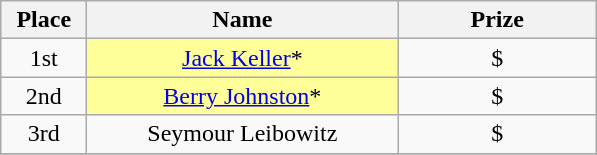<table class="wikitable">
<tr>
<th width="50">Place</th>
<th width="200">Name</th>
<th width="125">Prize</th>
</tr>
<tr>
<td align = "center">1st</td>
<td align = "center" bgcolor="#FFFF99"><a href='#'>Jack Keller</a>*</td>
<td align = "center">$</td>
</tr>
<tr>
<td align = "center">2nd</td>
<td align = "center" bgcolor="#FFFF99"><a href='#'>Berry Johnston</a>*</td>
<td align = "center">$</td>
</tr>
<tr>
<td align = "center">3rd</td>
<td align = "center">Seymour Leibowitz</td>
<td align = "center">$</td>
</tr>
<tr>
</tr>
</table>
